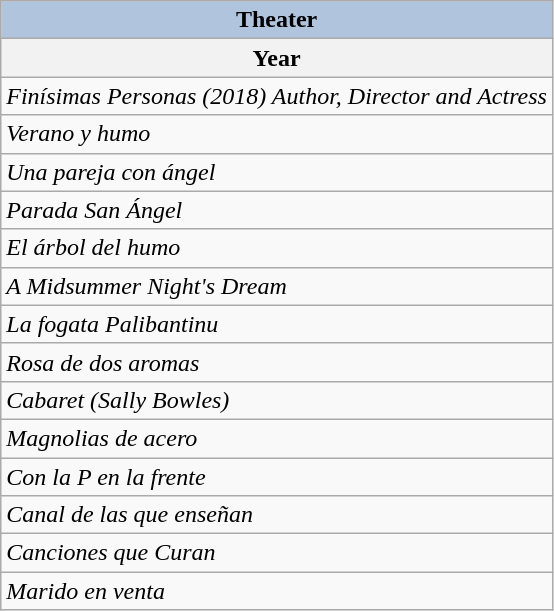<table class="wikitable">
<tr>
<th colspan="2" style="background:LightSteelBlue;">Theater</th>
</tr>
<tr>
<th>Year</th>
</tr>
<tr>
<td><em>Finísimas Personas (2018) Author, Director and Actress</em></td>
</tr>
<tr>
<td><em>Verano y humo</em></td>
</tr>
<tr>
<td><em> Una pareja con ángel</em></td>
</tr>
<tr>
<td><em>Parada San Ángel</em></td>
</tr>
<tr>
<td><em>El árbol del humo</em></td>
</tr>
<tr>
<td><em> A Midsummer Night's Dream</em></td>
</tr>
<tr>
<td><em>La fogata Palibantinu</em></td>
</tr>
<tr>
<td><em>Rosa de dos aromas</em></td>
</tr>
<tr>
<td><em>Cabaret (Sally Bowles)</em></td>
</tr>
<tr>
<td><em>Magnolias de acero</em></td>
</tr>
<tr>
<td><em>Con la P en la frente </em></td>
</tr>
<tr>
<td><em>Canal de las que enseñan</em></td>
</tr>
<tr>
<td><em>Canciones que Curan </em></td>
</tr>
<tr>
<td><em> Marido en venta</em></td>
</tr>
</table>
